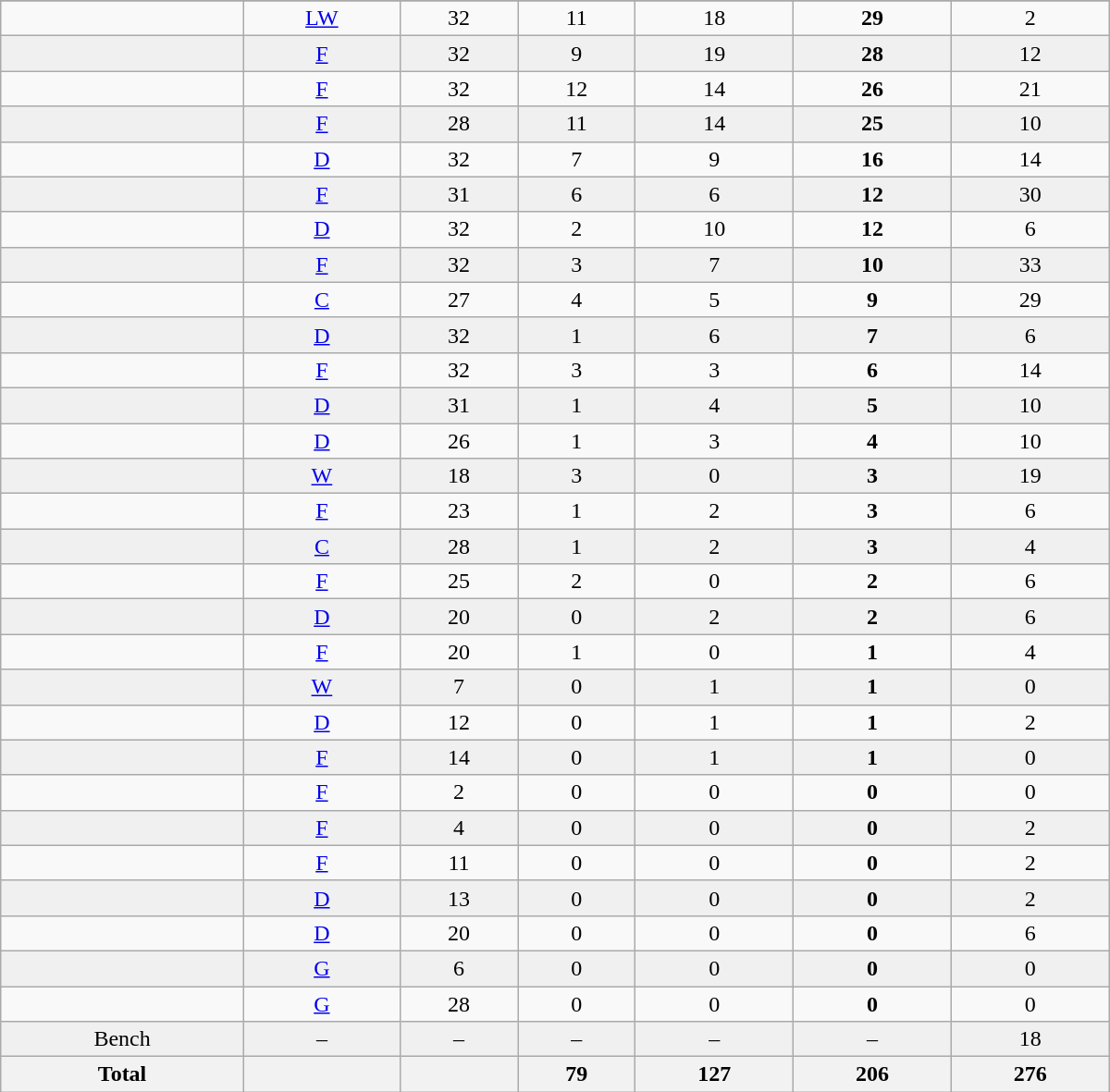<table class="wikitable sortable" width=800>
<tr align="center">
</tr>
<tr align="center" bgcolor="">
<td></td>
<td><a href='#'>LW</a></td>
<td>32</td>
<td>11</td>
<td>18</td>
<td><strong>29</strong></td>
<td>2</td>
</tr>
<tr align="center" bgcolor="f0f0f0">
<td></td>
<td><a href='#'>F</a></td>
<td>32</td>
<td>9</td>
<td>19</td>
<td><strong>28</strong></td>
<td>12</td>
</tr>
<tr align="center" bgcolor="">
<td></td>
<td><a href='#'>F</a></td>
<td>32</td>
<td>12</td>
<td>14</td>
<td><strong>26</strong></td>
<td>21</td>
</tr>
<tr align="center" bgcolor="f0f0f0">
<td></td>
<td><a href='#'>F</a></td>
<td>28</td>
<td>11</td>
<td>14</td>
<td><strong>25</strong></td>
<td>10</td>
</tr>
<tr align="center" bgcolor="">
<td></td>
<td><a href='#'>D</a></td>
<td>32</td>
<td>7</td>
<td>9</td>
<td><strong>16</strong></td>
<td>14</td>
</tr>
<tr align="center" bgcolor="f0f0f0">
<td></td>
<td><a href='#'>F</a></td>
<td>31</td>
<td>6</td>
<td>6</td>
<td><strong>12</strong></td>
<td>30</td>
</tr>
<tr align="center" bgcolor="">
<td></td>
<td><a href='#'>D</a></td>
<td>32</td>
<td>2</td>
<td>10</td>
<td><strong>12</strong></td>
<td>6</td>
</tr>
<tr align="center" bgcolor="f0f0f0">
<td></td>
<td><a href='#'>F</a></td>
<td>32</td>
<td>3</td>
<td>7</td>
<td><strong>10</strong></td>
<td>33</td>
</tr>
<tr align="center" bgcolor="">
<td></td>
<td><a href='#'>C</a></td>
<td>27</td>
<td>4</td>
<td>5</td>
<td><strong>9</strong></td>
<td>29</td>
</tr>
<tr align="center" bgcolor="f0f0f0">
<td></td>
<td><a href='#'>D</a></td>
<td>32</td>
<td>1</td>
<td>6</td>
<td><strong>7</strong></td>
<td>6</td>
</tr>
<tr align="center" bgcolor="">
<td></td>
<td><a href='#'>F</a></td>
<td>32</td>
<td>3</td>
<td>3</td>
<td><strong>6</strong></td>
<td>14</td>
</tr>
<tr align="center" bgcolor="f0f0f0">
<td></td>
<td><a href='#'>D</a></td>
<td>31</td>
<td>1</td>
<td>4</td>
<td><strong>5</strong></td>
<td>10</td>
</tr>
<tr align="center" bgcolor="">
<td></td>
<td><a href='#'>D</a></td>
<td>26</td>
<td>1</td>
<td>3</td>
<td><strong>4</strong></td>
<td>10</td>
</tr>
<tr align="center" bgcolor="f0f0f0">
<td></td>
<td><a href='#'>W</a></td>
<td>18</td>
<td>3</td>
<td>0</td>
<td><strong>3</strong></td>
<td>19</td>
</tr>
<tr align="center" bgcolor="">
<td></td>
<td><a href='#'>F</a></td>
<td>23</td>
<td>1</td>
<td>2</td>
<td><strong>3</strong></td>
<td>6</td>
</tr>
<tr align="center" bgcolor="f0f0f0">
<td></td>
<td><a href='#'>C</a></td>
<td>28</td>
<td>1</td>
<td>2</td>
<td><strong>3</strong></td>
<td>4</td>
</tr>
<tr align="center" bgcolor="">
<td></td>
<td><a href='#'>F</a></td>
<td>25</td>
<td>2</td>
<td>0</td>
<td><strong>2</strong></td>
<td>6</td>
</tr>
<tr align="center" bgcolor="f0f0f0">
<td></td>
<td><a href='#'>D</a></td>
<td>20</td>
<td>0</td>
<td>2</td>
<td><strong>2</strong></td>
<td>6</td>
</tr>
<tr align="center" bgcolor="">
<td></td>
<td><a href='#'>F</a></td>
<td>20</td>
<td>1</td>
<td>0</td>
<td><strong>1</strong></td>
<td>4</td>
</tr>
<tr align="center" bgcolor="f0f0f0">
<td></td>
<td><a href='#'>W</a></td>
<td>7</td>
<td>0</td>
<td>1</td>
<td><strong>1</strong></td>
<td>0</td>
</tr>
<tr align="center" bgcolor="">
<td></td>
<td><a href='#'>D</a></td>
<td>12</td>
<td>0</td>
<td>1</td>
<td><strong>1</strong></td>
<td>2</td>
</tr>
<tr align="center" bgcolor="f0f0f0">
<td></td>
<td><a href='#'>F</a></td>
<td>14</td>
<td>0</td>
<td>1</td>
<td><strong>1</strong></td>
<td>0</td>
</tr>
<tr align="center" bgcolor="">
<td></td>
<td><a href='#'>F</a></td>
<td>2</td>
<td>0</td>
<td>0</td>
<td><strong>0</strong></td>
<td>0</td>
</tr>
<tr align="center" bgcolor="f0f0f0">
<td></td>
<td><a href='#'>F</a></td>
<td>4</td>
<td>0</td>
<td>0</td>
<td><strong>0</strong></td>
<td>2</td>
</tr>
<tr align="center" bgcolor="">
<td></td>
<td><a href='#'>F</a></td>
<td>11</td>
<td>0</td>
<td>0</td>
<td><strong>0</strong></td>
<td>2</td>
</tr>
<tr align="center" bgcolor="f0f0f0">
<td></td>
<td><a href='#'>D</a></td>
<td>13</td>
<td>0</td>
<td>0</td>
<td><strong>0</strong></td>
<td>2</td>
</tr>
<tr align="center" bgcolor="">
<td></td>
<td><a href='#'>D</a></td>
<td>20</td>
<td>0</td>
<td>0</td>
<td><strong>0</strong></td>
<td>6</td>
</tr>
<tr align="center" bgcolor="f0f0f0">
<td></td>
<td><a href='#'>G</a></td>
<td>6</td>
<td>0</td>
<td>0</td>
<td><strong>0</strong></td>
<td>0</td>
</tr>
<tr align="center" bgcolor="">
<td></td>
<td><a href='#'>G</a></td>
<td>28</td>
<td>0</td>
<td>0</td>
<td><strong>0</strong></td>
<td>0</td>
</tr>
<tr align="center" bgcolor="f0f0f0">
<td>Bench</td>
<td>–</td>
<td>–</td>
<td>–</td>
<td>–</td>
<td>–</td>
<td>18</td>
</tr>
<tr>
<th>Total</th>
<th></th>
<th></th>
<th>79</th>
<th>127</th>
<th>206</th>
<th>276</th>
</tr>
</table>
